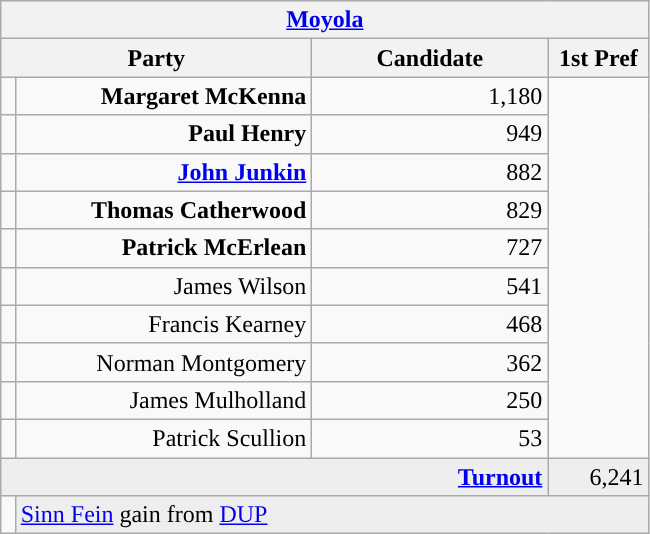<table class="wikitable">
<tr>
<th colspan="4" align="center"><a href='#'>Moyola</a></th>
</tr>
<tr>
<th colspan="2" align="center" width=200>Party</th>
<th width=150>Candidate</th>
<th width=60>1st Pref</th>
</tr>
<tr>
<td></td>
<td align="right"><strong>Margaret McKenna</strong></td>
<td align="right">1,180</td>
</tr>
<tr>
<td></td>
<td align="right"><strong>Paul Henry</strong></td>
<td align="right">949</td>
</tr>
<tr>
<td></td>
<td align="right"><strong><a href='#'>John Junkin</a></strong></td>
<td align="right">882</td>
</tr>
<tr>
<td></td>
<td align="right"><strong>Thomas Catherwood</strong></td>
<td align="right">829</td>
</tr>
<tr>
<td></td>
<td align="right"><strong>Patrick McErlean</strong></td>
<td align="right">727</td>
</tr>
<tr>
<td></td>
<td align="right">James Wilson</td>
<td align="right">541</td>
</tr>
<tr>
<td></td>
<td align="right">Francis Kearney</td>
<td align="right">468</td>
</tr>
<tr>
<td></td>
<td align="right">Norman Montgomery</td>
<td align="right">362</td>
</tr>
<tr>
<td></td>
<td align="right">James Mulholland</td>
<td align="right">250</td>
</tr>
<tr>
<td></td>
<td align="right">Patrick Scullion</td>
<td align="right">53</td>
</tr>
<tr bgcolor="EEEEEE">
<td colspan=3 align="right"><strong><a href='#'>Turnout</a></strong></td>
<td align="right">6,241</td>
</tr>
<tr>
<td style="color:inherit;background:"></td>
<td colspan=3 bgcolor="EEEEEE"><a href='#'>Sinn Fein</a> gain from <a href='#'>DUP</a></td>
</tr>
</table>
